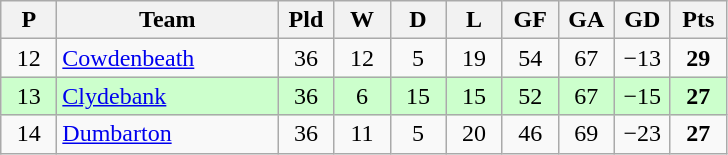<table class="wikitable" style="text-align: center;">
<tr>
<th width=30>P</th>
<th width=140>Team</th>
<th width=30>Pld</th>
<th width=30>W</th>
<th width=30>D</th>
<th width=30>L</th>
<th width=30>GF</th>
<th width=30>GA</th>
<th width=30>GD</th>
<th width=30>Pts</th>
</tr>
<tr>
<td>12</td>
<td align=left><a href='#'>Cowdenbeath</a></td>
<td>36</td>
<td>12</td>
<td>5</td>
<td>19</td>
<td>54</td>
<td>67</td>
<td>−13</td>
<td><strong>29</strong></td>
</tr>
<tr style="background:#ccffcc;">
<td>13</td>
<td align=left><a href='#'>Clydebank</a></td>
<td>36</td>
<td>6</td>
<td>15</td>
<td>15</td>
<td>52</td>
<td>67</td>
<td>−15</td>
<td><strong>27</strong></td>
</tr>
<tr>
<td>14</td>
<td align=left><a href='#'>Dumbarton</a></td>
<td>36</td>
<td>11</td>
<td>5</td>
<td>20</td>
<td>46</td>
<td>69</td>
<td>−23</td>
<td><strong>27</strong></td>
</tr>
</table>
